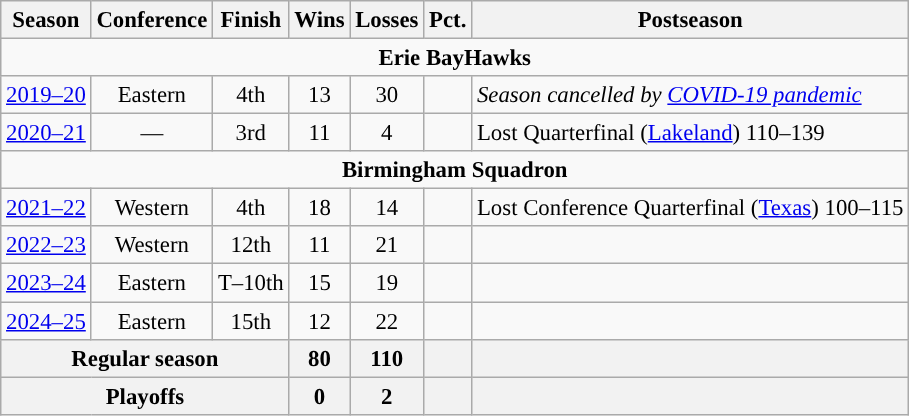<table class="wikitable" style="font-size:95%; text-align:center">
<tr>
<th>Season</th>
<th>Conference</th>
<th>Finish</th>
<th>Wins</th>
<th>Losses</th>
<th>Pct.</th>
<th>Postseason</th>
</tr>
<tr>
<td colspan=12 align="center"><strong>Erie BayHawks</strong></td>
</tr>
<tr>
<td><a href='#'>2019–20</a></td>
<td>Eastern</td>
<td>4th</td>
<td>13</td>
<td>30</td>
<td></td>
<td align=left><em>Season cancelled by <a href='#'>COVID-19 pandemic</a></em></td>
</tr>
<tr>
<td><a href='#'>2020–21</a></td>
<td>—</td>
<td>3rd</td>
<td>11</td>
<td>4</td>
<td></td>
<td align=left>Lost Quarterfinal (<a href='#'>Lakeland</a>) 110–139</td>
</tr>
<tr>
<td colspan=12 align=center><strong>Birmingham Squadron</strong></td>
</tr>
<tr>
<td><a href='#'>2021–22</a></td>
<td>Western</td>
<td>4th</td>
<td>18</td>
<td>14</td>
<td></td>
<td align=left>Lost Conference Quarterfinal (<a href='#'>Texas</a>) 100–115</td>
</tr>
<tr>
<td><a href='#'>2022–23</a></td>
<td>Western</td>
<td>12th</td>
<td>11</td>
<td>21</td>
<td></td>
<td></td>
</tr>
<tr>
<td><a href='#'>2023–24</a></td>
<td>Eastern</td>
<td>T–10th</td>
<td>15</td>
<td>19</td>
<td></td>
<td></td>
</tr>
<tr>
<td><a href='#'>2024–25</a></td>
<td>Eastern</td>
<td>15th</td>
<td>12</td>
<td>22</td>
<td></td>
<td></td>
</tr>
<tr>
<th colspan=3>Regular season</th>
<th>80</th>
<th>110</th>
<th></th>
<th></th>
</tr>
<tr>
<th colspan=3>Playoffs</th>
<th>0</th>
<th>2</th>
<th></th>
<th></th>
</tr>
</table>
